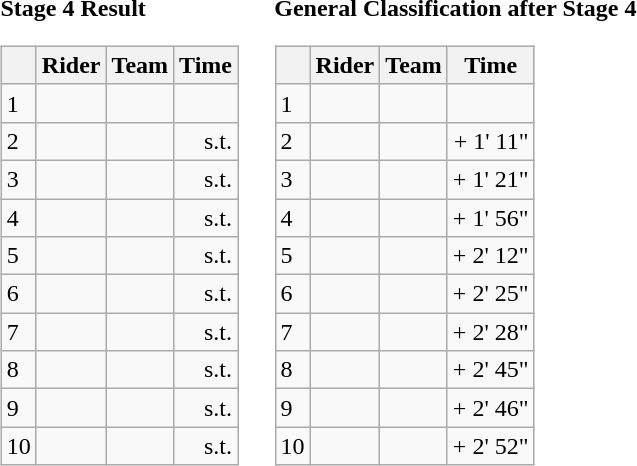<table>
<tr>
<td><strong>Stage 4 Result</strong><br><table class="wikitable">
<tr>
<th></th>
<th>Rider</th>
<th>Team</th>
<th>Time</th>
</tr>
<tr>
<td>1</td>
<td></td>
<td></td>
<td align="right"></td>
</tr>
<tr>
<td>2</td>
<td> </td>
<td></td>
<td align="right">s.t.</td>
</tr>
<tr>
<td>3</td>
<td></td>
<td></td>
<td align="right">s.t.</td>
</tr>
<tr>
<td>4</td>
<td></td>
<td></td>
<td align="right">s.t.</td>
</tr>
<tr>
<td>5</td>
<td></td>
<td></td>
<td align="right">s.t.</td>
</tr>
<tr>
<td>6</td>
<td></td>
<td></td>
<td align="right">s.t.</td>
</tr>
<tr>
<td>7</td>
<td></td>
<td></td>
<td align="right">s.t.</td>
</tr>
<tr>
<td>8</td>
<td></td>
<td></td>
<td align="right">s.t.</td>
</tr>
<tr>
<td>9</td>
<td></td>
<td></td>
<td align="right">s.t.</td>
</tr>
<tr>
<td>10</td>
<td></td>
<td></td>
<td align="right">s.t.</td>
</tr>
</table>
</td>
<td></td>
<td><strong>General Classification after Stage 4</strong><br><table class="wikitable">
<tr>
<th></th>
<th>Rider</th>
<th>Team</th>
<th>Time</th>
</tr>
<tr>
<td>1</td>
<td> </td>
<td></td>
<td align="right"></td>
</tr>
<tr>
<td>2</td>
<td></td>
<td></td>
<td align="right">+ 1' 11"</td>
</tr>
<tr>
<td>3</td>
<td></td>
<td></td>
<td align="right">+ 1' 21"</td>
</tr>
<tr>
<td>4</td>
<td></td>
<td></td>
<td align="right">+ 1' 56"</td>
</tr>
<tr>
<td>5</td>
<td> </td>
<td></td>
<td align="right">+ 2' 12"</td>
</tr>
<tr>
<td>6</td>
<td> </td>
<td></td>
<td align="right">+ 2' 25"</td>
</tr>
<tr>
<td>7</td>
<td></td>
<td></td>
<td align="right">+ 2' 28"</td>
</tr>
<tr>
<td>8</td>
<td></td>
<td></td>
<td align="right">+ 2' 45"</td>
</tr>
<tr>
<td>9</td>
<td></td>
<td></td>
<td align="right">+ 2' 46"</td>
</tr>
<tr>
<td>10</td>
<td></td>
<td></td>
<td align="right">+ 2' 52"</td>
</tr>
</table>
</td>
</tr>
</table>
